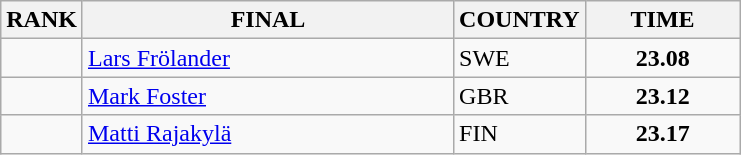<table class="wikitable">
<tr>
<th>RANK</th>
<th align="left" style="width: 15em">FINAL</th>
<th>COUNTRY</th>
<th style="width: 6em">TIME</th>
</tr>
<tr>
<td align="center"></td>
<td><a href='#'>Lars Frölander</a></td>
<td> SWE</td>
<td align="center"><strong>23.08</strong></td>
</tr>
<tr>
<td align="center"></td>
<td><a href='#'>Mark Foster</a></td>
<td> GBR</td>
<td align="center"><strong>23.12</strong></td>
</tr>
<tr>
<td align="center"></td>
<td><a href='#'>Matti Rajakylä</a></td>
<td> FIN</td>
<td align="center"><strong>23.17</strong></td>
</tr>
</table>
